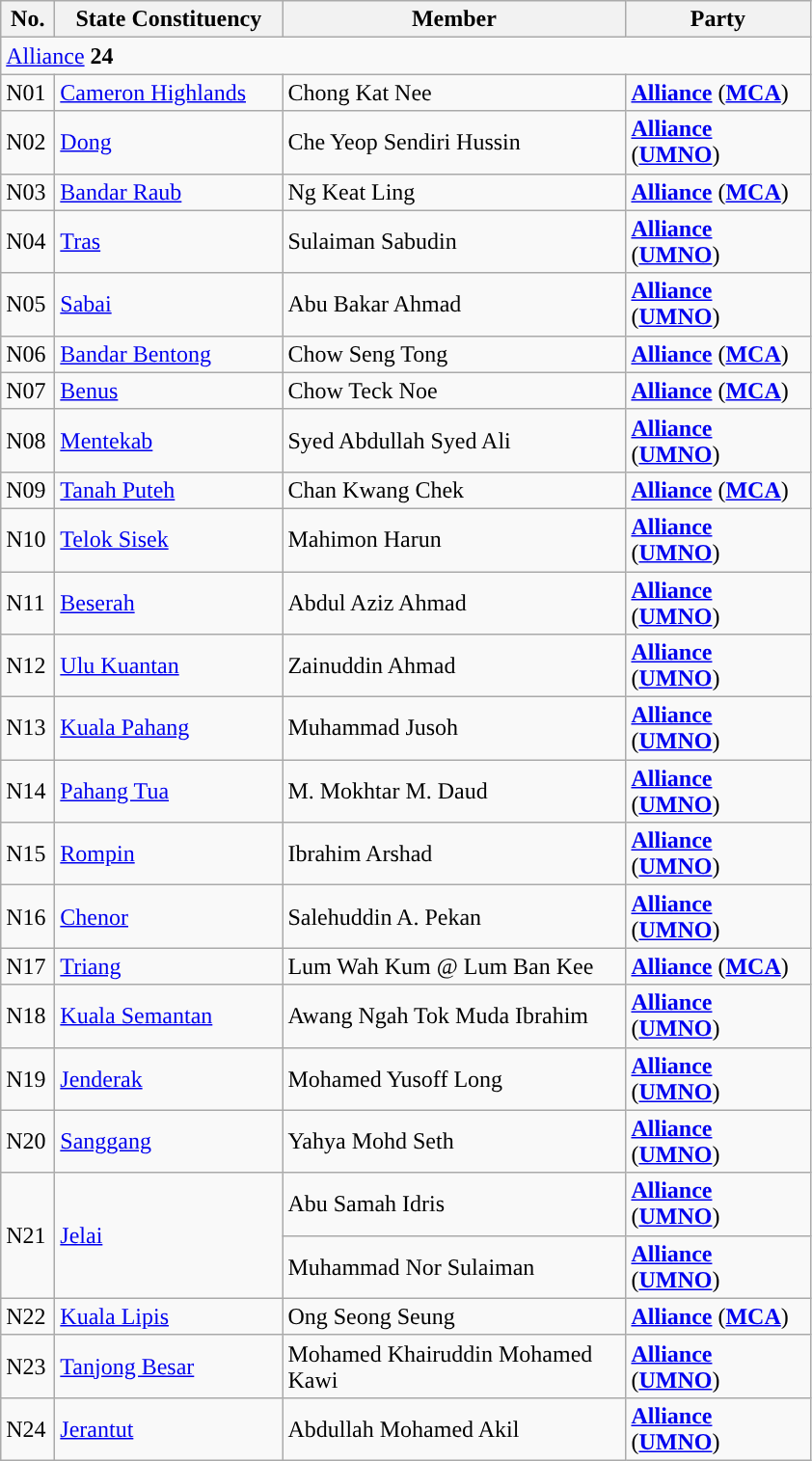<table class="wikitable sortable">
<tr>
<th style="width:30px;">No.</th>
<th style="width:150px;">State Constituency</th>
<th style="width:230px;">Member</th>
<th style="width:120px;">Party</th>
</tr>
<tr>
<td colspan="4"><a href='#'>Alliance</a> <strong>24</strong></td>
</tr>
<tr>
<td>N01</td>
<td><a href='#'>Cameron Highlands</a></td>
<td>Chong Kat Nee</td>
<td><strong><a href='#'>Alliance</a></strong> (<strong><a href='#'>MCA</a></strong>)</td>
</tr>
<tr>
<td>N02</td>
<td><a href='#'>Dong</a></td>
<td>Che Yeop Sendiri Hussin</td>
<td><strong><a href='#'>Alliance</a></strong> (<strong><a href='#'>UMNO</a></strong>)</td>
</tr>
<tr>
<td>N03</td>
<td><a href='#'>Bandar Raub</a></td>
<td>Ng Keat Ling</td>
<td><strong><a href='#'>Alliance</a></strong> (<strong><a href='#'>MCA</a></strong>)</td>
</tr>
<tr>
<td>N04</td>
<td><a href='#'>Tras</a></td>
<td>Sulaiman Sabudin</td>
<td><strong><a href='#'>Alliance</a></strong> (<strong><a href='#'>UMNO</a></strong>)</td>
</tr>
<tr>
<td>N05</td>
<td><a href='#'>Sabai</a></td>
<td>Abu Bakar Ahmad</td>
<td><strong><a href='#'>Alliance</a></strong> (<strong><a href='#'>UMNO</a></strong>)</td>
</tr>
<tr>
<td>N06</td>
<td><a href='#'>Bandar Bentong</a></td>
<td>Chow Seng Tong</td>
<td><strong><a href='#'>Alliance</a></strong> (<strong><a href='#'>MCA</a></strong>)</td>
</tr>
<tr>
<td>N07</td>
<td><a href='#'>Benus</a></td>
<td>Chow Teck Noe</td>
<td><strong><a href='#'>Alliance</a></strong> (<strong><a href='#'>MCA</a></strong>)</td>
</tr>
<tr>
<td>N08</td>
<td><a href='#'>Mentekab</a></td>
<td>Syed Abdullah Syed Ali</td>
<td><strong><a href='#'>Alliance</a></strong> (<strong><a href='#'>UMNO</a></strong>)</td>
</tr>
<tr>
<td>N09</td>
<td><a href='#'>Tanah Puteh</a></td>
<td>Chan Kwang Chek</td>
<td><strong><a href='#'>Alliance</a></strong> (<strong><a href='#'>MCA</a></strong>)</td>
</tr>
<tr>
<td>N10</td>
<td><a href='#'>Telok Sisek</a></td>
<td>Mahimon Harun</td>
<td><strong><a href='#'>Alliance</a></strong> (<strong><a href='#'>UMNO</a></strong>)</td>
</tr>
<tr>
<td>N11</td>
<td><a href='#'>Beserah</a></td>
<td>Abdul Aziz Ahmad</td>
<td><strong><a href='#'>Alliance</a></strong> (<strong><a href='#'>UMNO</a></strong>)</td>
</tr>
<tr>
<td>N12</td>
<td><a href='#'>Ulu Kuantan</a></td>
<td>Zainuddin Ahmad</td>
<td><strong><a href='#'>Alliance</a></strong> (<strong><a href='#'>UMNO</a></strong>)</td>
</tr>
<tr>
<td>N13</td>
<td><a href='#'>Kuala Pahang</a></td>
<td>Muhammad Jusoh</td>
<td><strong><a href='#'>Alliance</a></strong> (<strong><a href='#'>UMNO</a></strong>)</td>
</tr>
<tr>
<td>N14</td>
<td><a href='#'>Pahang Tua</a></td>
<td>M. Mokhtar M. Daud</td>
<td><strong><a href='#'>Alliance</a></strong> (<strong><a href='#'>UMNO</a></strong>)</td>
</tr>
<tr>
<td>N15</td>
<td><a href='#'>Rompin</a></td>
<td>Ibrahim Arshad</td>
<td><strong><a href='#'>Alliance</a></strong> (<strong><a href='#'>UMNO</a></strong>)</td>
</tr>
<tr>
<td>N16</td>
<td><a href='#'>Chenor</a></td>
<td>Salehuddin A. Pekan</td>
<td><strong><a href='#'>Alliance</a></strong> (<strong><a href='#'>UMNO</a></strong>)</td>
</tr>
<tr>
<td>N17</td>
<td><a href='#'>Triang</a></td>
<td>Lum Wah Kum @ Lum Ban Kee</td>
<td><strong><a href='#'>Alliance</a></strong> (<strong><a href='#'>MCA</a></strong>)</td>
</tr>
<tr>
<td>N18</td>
<td><a href='#'>Kuala Semantan</a></td>
<td>Awang Ngah Tok Muda Ibrahim</td>
<td><strong><a href='#'>Alliance</a></strong> (<strong><a href='#'>UMNO</a></strong>)</td>
</tr>
<tr>
<td>N19</td>
<td><a href='#'>Jenderak</a></td>
<td>Mohamed Yusoff Long</td>
<td><strong><a href='#'>Alliance</a></strong> (<strong><a href='#'>UMNO</a></strong>)</td>
</tr>
<tr>
<td>N20</td>
<td><a href='#'>Sanggang</a></td>
<td>Yahya Mohd Seth</td>
<td><strong><a href='#'>Alliance</a></strong> (<strong><a href='#'>UMNO</a></strong>)</td>
</tr>
<tr>
<td rowspan=2>N21</td>
<td rowspan=2><a href='#'>Jelai</a></td>
<td>Abu Samah Idris </td>
<td><strong><a href='#'>Alliance</a></strong> (<strong><a href='#'>UMNO</a></strong>)</td>
</tr>
<tr>
<td>Muhammad Nor Sulaiman </td>
<td><strong><a href='#'>Alliance</a></strong> (<strong><a href='#'>UMNO</a></strong>)</td>
</tr>
<tr>
<td>N22</td>
<td><a href='#'>Kuala Lipis</a></td>
<td>Ong Seong Seung</td>
<td><strong><a href='#'>Alliance</a></strong> (<strong><a href='#'>MCA</a></strong>)</td>
</tr>
<tr>
<td>N23</td>
<td><a href='#'>Tanjong Besar</a></td>
<td>Mohamed Khairuddin Mohamed Kawi</td>
<td><strong><a href='#'>Alliance</a></strong> (<strong><a href='#'>UMNO</a></strong>)</td>
</tr>
<tr>
<td>N24</td>
<td><a href='#'>Jerantut</a></td>
<td>Abdullah Mohamed Akil</td>
<td><strong><a href='#'>Alliance</a></strong> (<strong><a href='#'>UMNO</a></strong>)</td>
</tr>
</table>
